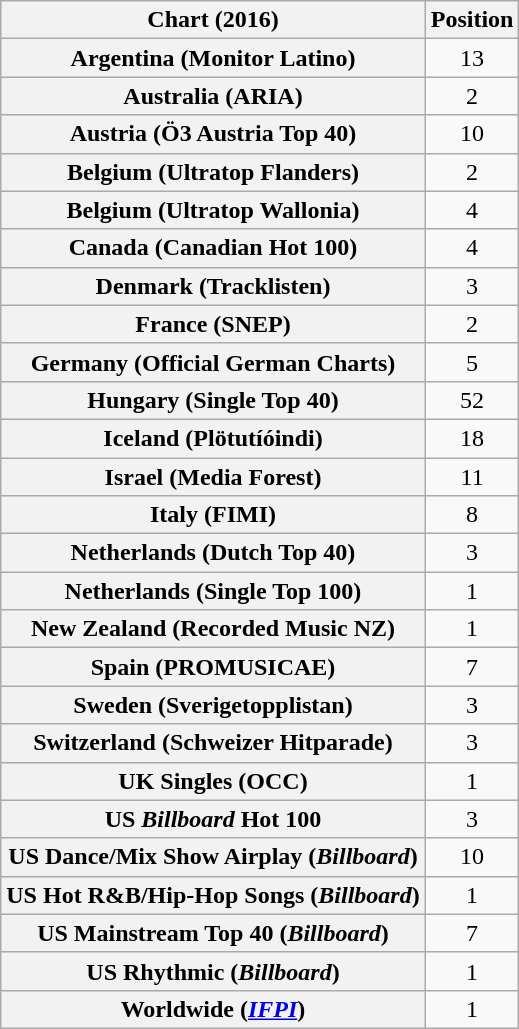<table class="wikitable sortable plainrowheaders" style="text-align:center">
<tr>
<th scope="col">Chart (2016)</th>
<th scope="col">Position</th>
</tr>
<tr>
<th scope="row">Argentina (Monitor Latino)</th>
<td>13</td>
</tr>
<tr>
<th scope="row">Australia (ARIA)</th>
<td>2</td>
</tr>
<tr>
<th scope="row">Austria (Ö3 Austria Top 40)</th>
<td>10</td>
</tr>
<tr>
<th scope="row">Belgium (Ultratop Flanders)</th>
<td>2</td>
</tr>
<tr>
<th scope="row">Belgium (Ultratop Wallonia)</th>
<td>4</td>
</tr>
<tr>
<th scope="row">Canada (Canadian Hot 100)</th>
<td>4</td>
</tr>
<tr>
<th scope="row">Denmark (Tracklisten)</th>
<td>3</td>
</tr>
<tr>
<th scope="row">France (SNEP)</th>
<td>2</td>
</tr>
<tr>
<th scope="row">Germany (Official German Charts)</th>
<td>5</td>
</tr>
<tr>
<th scope="row">Hungary (Single Top 40)</th>
<td>52</td>
</tr>
<tr>
<th scope="row">Iceland (Plötutíóindi)</th>
<td>18</td>
</tr>
<tr>
<th scope="row">Israel (Media Forest)</th>
<td>11</td>
</tr>
<tr>
<th scope="row">Italy (FIMI)</th>
<td>8</td>
</tr>
<tr>
<th scope="row">Netherlands (Dutch Top 40)</th>
<td>3</td>
</tr>
<tr>
<th scope="row">Netherlands (Single Top 100)</th>
<td>1</td>
</tr>
<tr>
<th scope="row">New Zealand (Recorded Music NZ)</th>
<td>1</td>
</tr>
<tr>
<th scope="row">Spain (PROMUSICAE)</th>
<td>7</td>
</tr>
<tr>
<th scope="row">Sweden (Sverigetopplistan)</th>
<td>3</td>
</tr>
<tr>
<th scope="row">Switzerland (Schweizer Hitparade)</th>
<td>3</td>
</tr>
<tr>
<th scope="row">UK Singles (OCC)</th>
<td>1</td>
</tr>
<tr>
<th scope="row">US <em>Billboard</em> Hot 100</th>
<td>3</td>
</tr>
<tr>
<th scope="row">US Dance/Mix Show Airplay (<em>Billboard</em>)</th>
<td>10</td>
</tr>
<tr>
<th scope="row">US Hot R&B/Hip-Hop Songs (<em>Billboard</em>)</th>
<td>1</td>
</tr>
<tr>
<th scope="row">US Mainstream Top 40 (<em>Billboard</em>)</th>
<td>7</td>
</tr>
<tr>
<th scope="row">US Rhythmic (<em>Billboard</em>)</th>
<td>1</td>
</tr>
<tr>
<th scope="row">Worldwide (<em><a href='#'>IFPI</a></em>)</th>
<td>1</td>
</tr>
</table>
